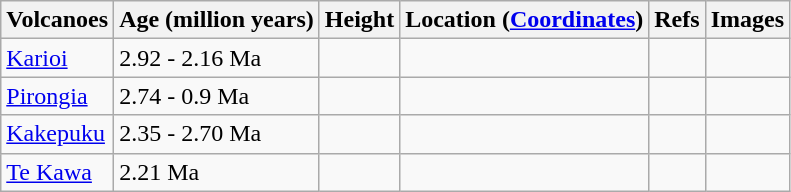<table class="wikitable sortable">
<tr>
<th>Volcanoes</th>
<th>Age (million years)</th>
<th>Height</th>
<th>Location (<a href='#'>Coordinates</a>)</th>
<th class="unsortable">Refs</th>
<th class="unsortable">Images</th>
</tr>
<tr>
<td align="left"><a href='#'>Karioi</a></td>
<td>2.92 - 2.16 Ma</td>
<td></td>
<td></td>
<td></td>
<td></td>
</tr>
<tr>
<td align="left"><a href='#'>Pirongia</a></td>
<td>2.74 - 0.9 Ma</td>
<td></td>
<td></td>
<td></td>
<td></td>
</tr>
<tr>
<td align="left"><a href='#'>Kakepuku</a></td>
<td>2.35 - 2.70 Ma</td>
<td></td>
<td></td>
<td></td>
<td></td>
</tr>
<tr>
<td align="left"><a href='#'>Te Kawa</a></td>
<td>2.21 Ma</td>
<td></td>
<td></td>
<td></td>
<td></td>
</tr>
</table>
